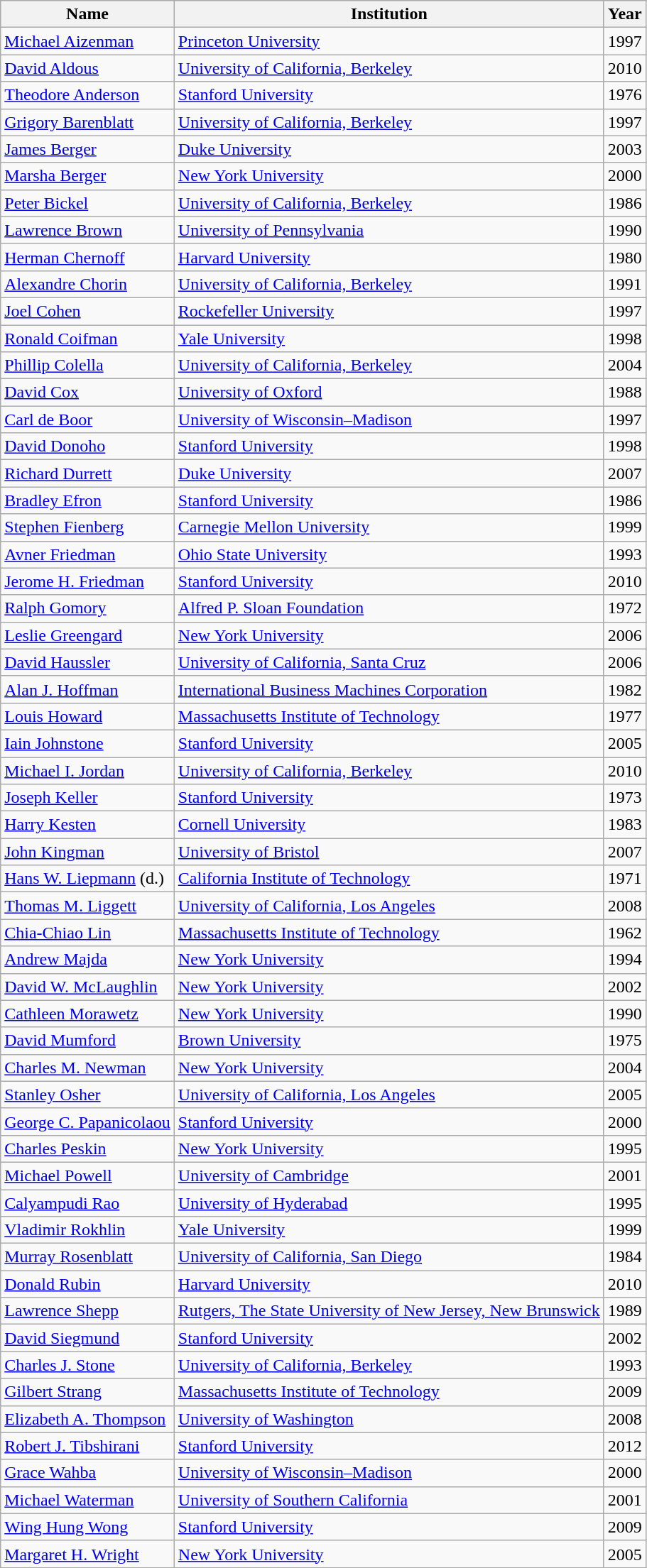<table class="wikitable sortable">
<tr>
<th>Name</th>
<th>Institution</th>
<th>Year</th>
</tr>
<tr>
<td><a href='#'>Michael Aizenman</a></td>
<td><a href='#'>Princeton University</a></td>
<td>1997</td>
</tr>
<tr --->
<td><a href='#'>David Aldous</a></td>
<td><a href='#'>University of California, Berkeley</a></td>
<td>2010</td>
</tr>
<tr -->
<td><a href='#'>Theodore Anderson</a></td>
<td><a href='#'>Stanford University</a></td>
<td>1976</td>
</tr>
<tr --->
<td><a href='#'>Grigory Barenblatt</a></td>
<td><a href='#'>University of California, Berkeley</a></td>
<td>1997</td>
</tr>
<tr --->
<td><a href='#'>James Berger</a></td>
<td><a href='#'>Duke University</a></td>
<td>2003</td>
</tr>
<tr --->
<td><a href='#'>Marsha Berger</a></td>
<td><a href='#'>New York University</a></td>
<td>2000</td>
</tr>
<tr --->
<td><a href='#'>Peter Bickel</a></td>
<td><a href='#'>University of California, Berkeley</a></td>
<td>1986</td>
</tr>
<tr --->
<td><a href='#'>Lawrence Brown</a></td>
<td><a href='#'>University of Pennsylvania</a></td>
<td>1990</td>
</tr>
<tr --->
<td><a href='#'>Herman Chernoff</a></td>
<td><a href='#'>Harvard University</a></td>
<td>1980</td>
</tr>
<tr --->
<td><a href='#'>Alexandre Chorin</a></td>
<td><a href='#'>University of California, Berkeley</a></td>
<td>1991</td>
</tr>
<tr --->
<td><a href='#'>Joel Cohen</a></td>
<td><a href='#'>Rockefeller University</a></td>
<td>1997</td>
</tr>
<tr --->
<td><a href='#'>Ronald Coifman</a></td>
<td><a href='#'>Yale University</a></td>
<td>1998</td>
</tr>
<tr --->
<td><a href='#'>Phillip Colella</a></td>
<td><a href='#'>University of California, Berkeley</a></td>
<td>2004</td>
</tr>
<tr --->
<td><a href='#'>David Cox</a></td>
<td><a href='#'>University of Oxford</a></td>
<td>1988</td>
</tr>
<tr --->
<td><a href='#'>Carl de Boor</a></td>
<td><a href='#'>University of Wisconsin–Madison</a></td>
<td>1997</td>
</tr>
<tr --->
<td><a href='#'>David Donoho</a></td>
<td><a href='#'>Stanford University</a></td>
<td>1998</td>
</tr>
<tr --->
<td><a href='#'>Richard Durrett</a></td>
<td><a href='#'>Duke University</a></td>
<td>2007</td>
</tr>
<tr --->
<td><a href='#'>Bradley Efron</a></td>
<td><a href='#'>Stanford University</a></td>
<td>1986</td>
</tr>
<tr --->
<td><a href='#'>Stephen Fienberg</a></td>
<td><a href='#'>Carnegie Mellon University</a></td>
<td>1999</td>
</tr>
<tr --->
<td><a href='#'>Avner Friedman</a></td>
<td><a href='#'>Ohio State University</a></td>
<td>1993</td>
</tr>
<tr --->
<td><a href='#'>Jerome H. Friedman</a></td>
<td><a href='#'>Stanford University</a></td>
<td>2010</td>
</tr>
<tr --->
<td><a href='#'>Ralph Gomory</a></td>
<td><a href='#'>Alfred P. Sloan Foundation</a></td>
<td>1972</td>
</tr>
<tr --->
<td><a href='#'>Leslie Greengard</a></td>
<td><a href='#'>New York University</a></td>
<td>2006</td>
</tr>
<tr --->
<td><a href='#'>David Haussler</a></td>
<td><a href='#'>University of California, Santa Cruz</a></td>
<td>2006</td>
</tr>
<tr --->
<td><a href='#'>Alan J. Hoffman</a></td>
<td><a href='#'>International Business Machines Corporation</a></td>
<td>1982</td>
</tr>
<tr --->
<td><a href='#'>Louis Howard</a></td>
<td><a href='#'>Massachusetts Institute of Technology</a></td>
<td>1977</td>
</tr>
<tr --->
<td><a href='#'>Iain Johnstone</a></td>
<td><a href='#'>Stanford University</a></td>
<td>2005</td>
</tr>
<tr --->
<td><a href='#'>Michael I. Jordan</a></td>
<td><a href='#'>University of California, Berkeley</a></td>
<td>2010</td>
</tr>
<tr --->
<td><a href='#'>Joseph Keller</a></td>
<td><a href='#'>Stanford University</a></td>
<td>1973</td>
</tr>
<tr --->
<td><a href='#'>Harry Kesten</a></td>
<td><a href='#'>Cornell University</a></td>
<td>1983</td>
</tr>
<tr --->
<td><a href='#'>John Kingman</a></td>
<td><a href='#'>University of Bristol</a></td>
<td>2007</td>
</tr>
<tr --->
<td><a href='#'>Hans W. Liepmann</a> (d.)</td>
<td><a href='#'>California Institute of Technology</a></td>
<td>1971</td>
</tr>
<tr --->
<td><a href='#'>Thomas M. Liggett</a></td>
<td><a href='#'>University of California, Los Angeles</a></td>
<td>2008</td>
</tr>
<tr --->
<td><a href='#'>Chia-Chiao Lin</a></td>
<td><a href='#'>Massachusetts Institute of Technology</a></td>
<td>1962</td>
</tr>
<tr --->
<td><a href='#'>Andrew Majda</a></td>
<td><a href='#'>New York University</a></td>
<td>1994</td>
</tr>
<tr --->
<td><a href='#'>David W. McLaughlin</a></td>
<td><a href='#'>New York University</a></td>
<td>2002</td>
</tr>
<tr --->
<td><a href='#'>Cathleen Morawetz</a></td>
<td><a href='#'>New York University</a></td>
<td>1990</td>
</tr>
<tr --->
<td><a href='#'>David Mumford</a></td>
<td><a href='#'>Brown University</a></td>
<td>1975</td>
</tr>
<tr --->
<td><a href='#'>Charles M. Newman</a></td>
<td><a href='#'>New York University</a></td>
<td>2004</td>
</tr>
<tr --->
<td><a href='#'>Stanley Osher</a></td>
<td><a href='#'>University of California, Los Angeles</a></td>
<td>2005</td>
</tr>
<tr --->
<td><a href='#'>George C. Papanicolaou</a></td>
<td><a href='#'>Stanford University</a></td>
<td>2000</td>
</tr>
<tr --->
<td><a href='#'>Charles Peskin</a></td>
<td><a href='#'>New York University</a></td>
<td>1995</td>
</tr>
<tr --->
<td><a href='#'>Michael Powell</a></td>
<td><a href='#'>University of Cambridge</a></td>
<td>2001</td>
</tr>
<tr --->
<td><a href='#'>Calyampudi Rao</a></td>
<td><a href='#'>University of Hyderabad</a></td>
<td>1995</td>
</tr>
<tr --->
<td><a href='#'>Vladimir Rokhlin</a></td>
<td><a href='#'>Yale University</a></td>
<td>1999</td>
</tr>
<tr --->
<td><a href='#'>Murray Rosenblatt</a></td>
<td><a href='#'>University of California, San Diego</a></td>
<td>1984</td>
</tr>
<tr --->
<td><a href='#'>Donald Rubin</a></td>
<td><a href='#'>Harvard University</a></td>
<td>2010</td>
</tr>
<tr --->
<td><a href='#'>Lawrence Shepp</a></td>
<td><a href='#'>Rutgers, The State University of New Jersey, New Brunswick</a></td>
<td>1989</td>
</tr>
<tr --->
<td><a href='#'>David Siegmund</a></td>
<td><a href='#'>Stanford University</a></td>
<td>2002</td>
</tr>
<tr --->
<td><a href='#'>Charles J. Stone</a></td>
<td><a href='#'>University of California, Berkeley</a></td>
<td>1993</td>
</tr>
<tr --->
<td><a href='#'>Gilbert Strang</a></td>
<td><a href='#'>Massachusetts Institute of Technology</a></td>
<td>2009</td>
</tr>
<tr --->
<td><a href='#'>Elizabeth A. Thompson</a></td>
<td><a href='#'>University of Washington</a></td>
<td>2008</td>
</tr>
<tr --->
<td><a href='#'>Robert J. Tibshirani</a></td>
<td><a href='#'>Stanford University</a></td>
<td>2012</td>
</tr>
<tr --->
<td><a href='#'>Grace Wahba</a></td>
<td><a href='#'>University of Wisconsin–Madison</a></td>
<td>2000</td>
</tr>
<tr --->
<td><a href='#'>Michael Waterman</a></td>
<td><a href='#'>University of Southern California</a></td>
<td>2001</td>
</tr>
<tr --->
<td><a href='#'>Wing Hung Wong</a></td>
<td><a href='#'>Stanford University</a></td>
<td>2009</td>
</tr>
<tr --->
<td><a href='#'>Margaret H. Wright</a></td>
<td><a href='#'>New York University</a></td>
<td>2005</td>
</tr>
</table>
